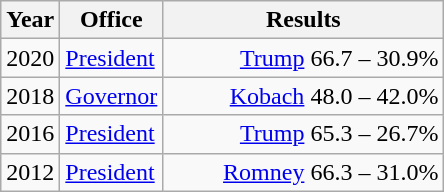<table class=wikitable>
<tr>
<th width="30">Year</th>
<th width="60">Office</th>
<th width="180">Results</th>
</tr>
<tr>
<td>2020</td>
<td><a href='#'>President</a></td>
<td align="right" ><a href='#'>Trump</a> 66.7 – 30.9%</td>
</tr>
<tr>
<td>2018</td>
<td><a href='#'>Governor</a></td>
<td align="right" ><a href='#'>Kobach</a> 48.0 – 42.0%</td>
</tr>
<tr>
<td>2016</td>
<td><a href='#'>President</a></td>
<td align="right" ><a href='#'>Trump</a> 65.3 – 26.7%</td>
</tr>
<tr>
<td>2012</td>
<td><a href='#'>President</a></td>
<td align="right" ><a href='#'>Romney</a> 66.3 – 31.0%</td>
</tr>
</table>
